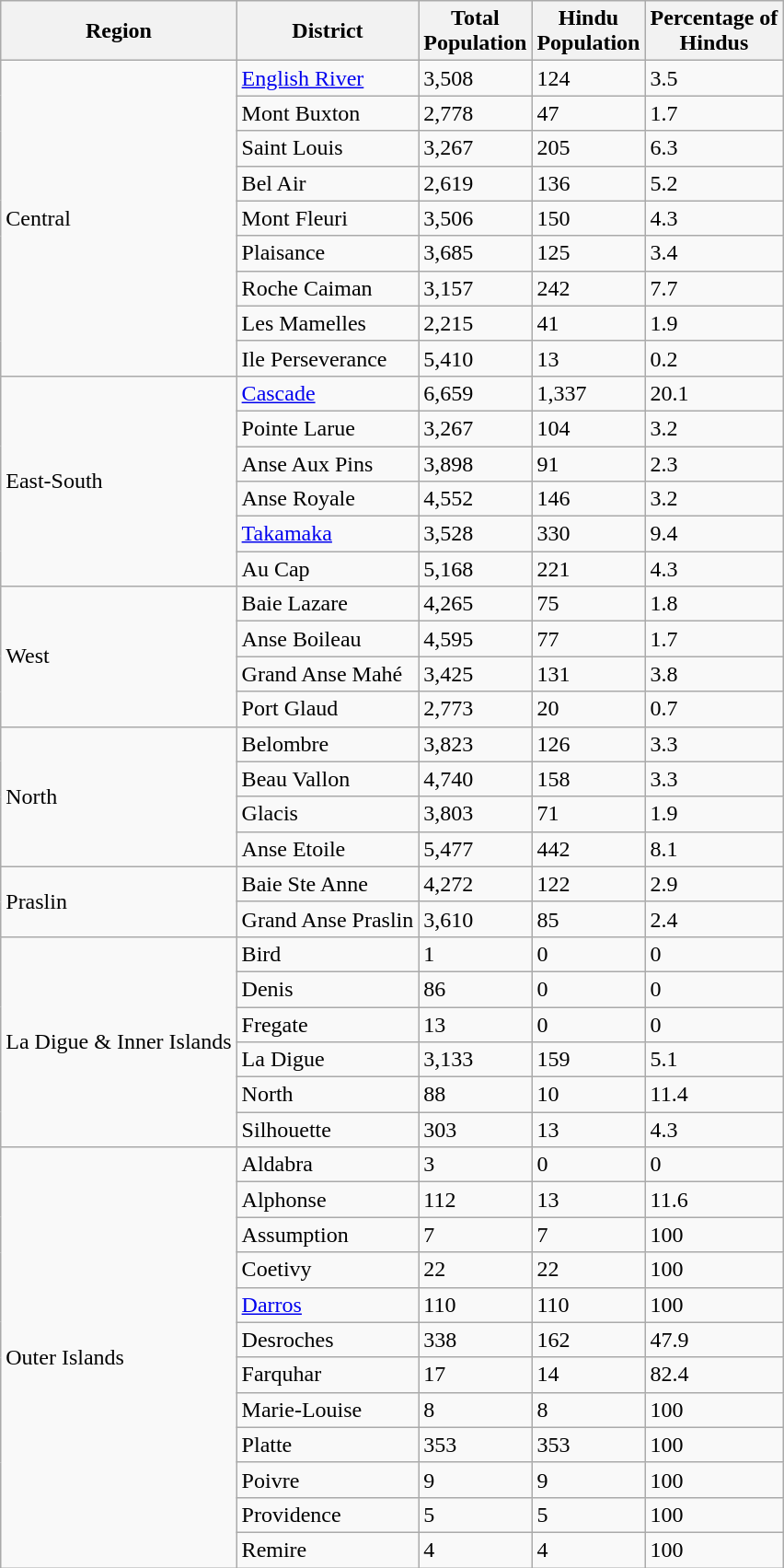<table class="wikitable sortable">
<tr>
<th>Region</th>
<th>District</th>
<th>Total<br>Population</th>
<th>Hindu<br>Population</th>
<th>Percentage of<br>Hindus</th>
</tr>
<tr>
<td rowspan="9">Central</td>
<td><a href='#'>English River</a></td>
<td>3,508</td>
<td>124</td>
<td>3.5</td>
</tr>
<tr>
<td>Mont  Buxton</td>
<td>2,778</td>
<td>47</td>
<td>1.7</td>
</tr>
<tr>
<td>Saint Louis</td>
<td>3,267</td>
<td>205</td>
<td>6.3</td>
</tr>
<tr>
<td>Bel Air</td>
<td>2,619</td>
<td>136</td>
<td>5.2</td>
</tr>
<tr>
<td>Mont Fleuri</td>
<td>3,506</td>
<td>150</td>
<td>4.3</td>
</tr>
<tr>
<td>Plaisance</td>
<td>3,685</td>
<td>125</td>
<td>3.4</td>
</tr>
<tr>
<td>Roche Caiman</td>
<td>3,157</td>
<td>242</td>
<td>7.7</td>
</tr>
<tr>
<td>Les  Mamelles</td>
<td>2,215</td>
<td>41</td>
<td>1.9</td>
</tr>
<tr>
<td>Ile Perseverance</td>
<td>5,410</td>
<td>13</td>
<td>0.2</td>
</tr>
<tr>
<td rowspan="6">East-South</td>
<td><a href='#'>Cascade</a></td>
<td>6,659</td>
<td>1,337</td>
<td>20.1</td>
</tr>
<tr>
<td>Pointe Larue</td>
<td>3,267</td>
<td>104</td>
<td>3.2</td>
</tr>
<tr>
<td>Anse  Aux Pins</td>
<td>3,898</td>
<td>91</td>
<td>2.3</td>
</tr>
<tr>
<td>Anse Royale</td>
<td>4,552</td>
<td>146</td>
<td>3.2</td>
</tr>
<tr>
<td><a href='#'>Takamaka</a></td>
<td>3,528</td>
<td>330</td>
<td>9.4</td>
</tr>
<tr>
<td>Au Cap</td>
<td>5,168</td>
<td>221</td>
<td>4.3</td>
</tr>
<tr>
<td rowspan="4">West</td>
<td>Baie  Lazare</td>
<td>4,265</td>
<td>75</td>
<td>1.8</td>
</tr>
<tr>
<td>Anse Boileau</td>
<td>4,595</td>
<td>77</td>
<td>1.7</td>
</tr>
<tr>
<td>Grand  Anse Mahé</td>
<td>3,425</td>
<td>131</td>
<td>3.8</td>
</tr>
<tr>
<td>Port Glaud</td>
<td>2,773</td>
<td>20</td>
<td>0.7</td>
</tr>
<tr>
<td rowspan="4">North</td>
<td>Belombre</td>
<td>3,823</td>
<td>126</td>
<td>3.3</td>
</tr>
<tr>
<td>Beau Vallon</td>
<td>4,740</td>
<td>158</td>
<td>3.3</td>
</tr>
<tr>
<td>Glacis</td>
<td>3,803</td>
<td>71</td>
<td>1.9</td>
</tr>
<tr>
<td>Anse Etoile</td>
<td>5,477</td>
<td>442</td>
<td>8.1</td>
</tr>
<tr>
<td rowspan="2">Praslin</td>
<td>Baie  Ste Anne</td>
<td>4,272</td>
<td>122</td>
<td>2.9</td>
</tr>
<tr>
<td>Grand Anse Praslin</td>
<td>3,610</td>
<td>85</td>
<td>2.4</td>
</tr>
<tr>
<td rowspan="6">La Digue & Inner Islands</td>
<td>Bird</td>
<td>1</td>
<td>0</td>
<td>0</td>
</tr>
<tr>
<td>Denis</td>
<td>86</td>
<td>0</td>
<td>0</td>
</tr>
<tr>
<td>Fregate</td>
<td>13</td>
<td>0</td>
<td>0</td>
</tr>
<tr>
<td>La Digue</td>
<td>3,133</td>
<td>159</td>
<td>5.1</td>
</tr>
<tr>
<td>North</td>
<td>88</td>
<td>10</td>
<td>11.4</td>
</tr>
<tr>
<td>Silhouette</td>
<td>303</td>
<td>13</td>
<td>4.3</td>
</tr>
<tr>
<td rowspan="12">Outer Islands</td>
<td>Aldabra</td>
<td>3</td>
<td>0</td>
<td>0</td>
</tr>
<tr>
<td>Alphonse</td>
<td>112</td>
<td>13</td>
<td>11.6</td>
</tr>
<tr>
<td>Assumption</td>
<td>7</td>
<td>7</td>
<td>100</td>
</tr>
<tr>
<td>Coetivy</td>
<td>22</td>
<td>22</td>
<td>100</td>
</tr>
<tr>
<td><a href='#'>Darros</a></td>
<td>110</td>
<td>110</td>
<td>100</td>
</tr>
<tr>
<td>Desroches</td>
<td>338</td>
<td>162</td>
<td>47.9</td>
</tr>
<tr>
<td>Farquhar</td>
<td>17</td>
<td>14</td>
<td>82.4</td>
</tr>
<tr>
<td>Marie-Louise</td>
<td>8</td>
<td>8</td>
<td>100</td>
</tr>
<tr>
<td>Platte</td>
<td>353</td>
<td>353</td>
<td>100</td>
</tr>
<tr>
<td>Poivre</td>
<td>9</td>
<td>9</td>
<td>100</td>
</tr>
<tr>
<td>Providence</td>
<td>5</td>
<td>5</td>
<td>100</td>
</tr>
<tr>
<td>Remire</td>
<td>4</td>
<td>4</td>
<td>100</td>
</tr>
</table>
